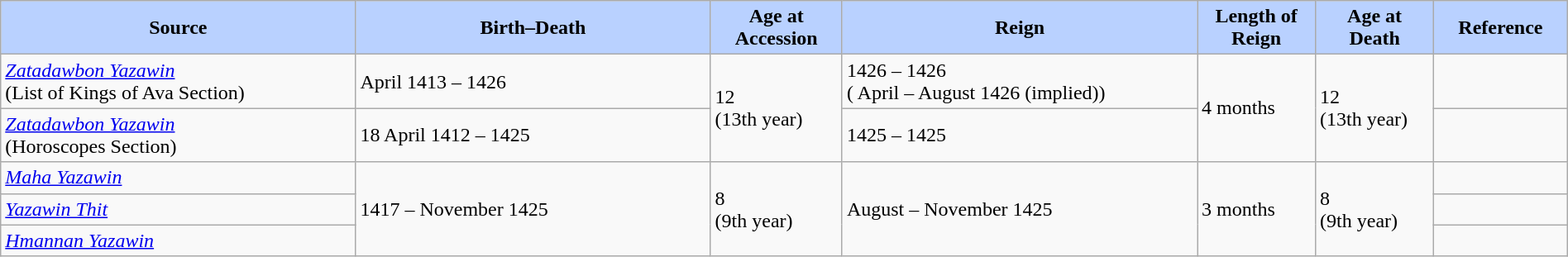<table width=100% class="wikitable">
<tr>
<th style="background-color:#B9D1FF" width=15%>Source</th>
<th style="background-color:#B9D1FF" width=15%>Birth–Death</th>
<th style="background-color:#B9D1FF" width=5%>Age at Accession</th>
<th style="background-color:#B9D1FF" width=15%>Reign</th>
<th style="background-color:#B9D1FF" width=5%>Length of Reign</th>
<th style="background-color:#B9D1FF" width=5%>Age at Death</th>
<th style="background-color:#B9D1FF" width=5%>Reference</th>
</tr>
<tr>
<td><em><a href='#'>Zatadawbon Yazawin</a></em> <br> (List of Kings of Ava Section)</td>
<td>April 1413  – 1426 </td>
<td rowspan="2">12 <br> (13th year) </td>
<td>1426  – 1426  <br> ( April – August 1426 (implied))</td>
<td rowspan="2">4 months</td>
<td rowspan="2">12 <br> (13th year) </td>
<td></td>
</tr>
<tr>
<td><em><a href='#'>Zatadawbon Yazawin</a></em> <br> (Horoscopes Section)</td>
<td> 18 April 1412 – 1425</td>
<td>1425  – 1425 </td>
<td></td>
</tr>
<tr>
<td><em><a href='#'>Maha Yazawin</a></em></td>
<td rowspan="3"> 1417 – November 1425</td>
<td rowspan="3">8 <br> (9th year)</td>
<td rowspan="3">August – November 1425</td>
<td rowspan="3">3 months</td>
<td rowspan="3">8 <br> (9th year)</td>
<td></td>
</tr>
<tr>
<td><em><a href='#'>Yazawin Thit</a></em></td>
<td></td>
</tr>
<tr>
<td><em><a href='#'>Hmannan Yazawin</a></em></td>
<td></td>
</tr>
</table>
